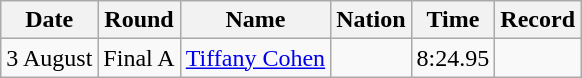<table class=wikitable style=text-align:center>
<tr>
<th>Date</th>
<th>Round</th>
<th>Name</th>
<th>Nation</th>
<th>Time</th>
<th>Record</th>
</tr>
<tr>
<td>3 August</td>
<td>Final A</td>
<td><a href='#'>Tiffany Cohen</a></td>
<td></td>
<td>8:24.95</td>
<td></td>
</tr>
</table>
